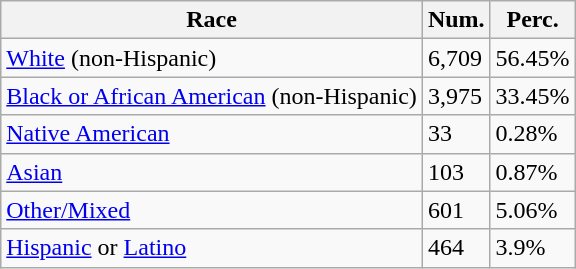<table class="wikitable">
<tr>
<th>Race</th>
<th>Num.</th>
<th>Perc.</th>
</tr>
<tr>
<td><a href='#'>White</a> (non-Hispanic)</td>
<td>6,709</td>
<td>56.45%</td>
</tr>
<tr>
<td><a href='#'>Black or African American</a> (non-Hispanic)</td>
<td>3,975</td>
<td>33.45%</td>
</tr>
<tr>
<td><a href='#'>Native American</a></td>
<td>33</td>
<td>0.28%</td>
</tr>
<tr>
<td><a href='#'>Asian</a></td>
<td>103</td>
<td>0.87%</td>
</tr>
<tr>
<td><a href='#'>Other/Mixed</a></td>
<td>601</td>
<td>5.06%</td>
</tr>
<tr>
<td><a href='#'>Hispanic</a> or <a href='#'>Latino</a></td>
<td>464</td>
<td>3.9%</td>
</tr>
</table>
